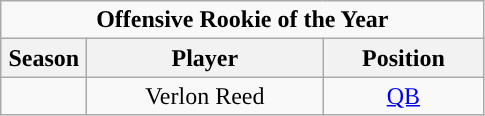<table class="wikitable sortable" style="text-align:center">
<tr>
<td colspan="4"><strong>Offensive Rookie of the Year</strong></td>
</tr>
<tr>
<th style="width:50px; ">Season</th>
<th style="width:150px; ">Player</th>
<th style="width:100px; ">Position</th>
</tr>
<tr>
<td></td>
<td>Verlon Reed</td>
<td><a href='#'>QB</a></td>
</tr>
</table>
